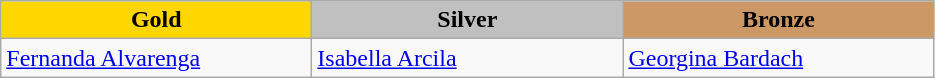<table class="wikitable" style="text-align:left">
<tr align="center">
<td width=200 bgcolor=gold><strong>Gold</strong></td>
<td width=200 bgcolor=silver><strong>Silver</strong></td>
<td width=200 bgcolor=CC9966><strong>Bronze</strong></td>
</tr>
<tr>
<td><a href='#'>Fernanda Alvarenga</a><br><em></em></td>
<td><a href='#'>Isabella Arcila</a><br><em></em></td>
<td><a href='#'>Georgina Bardach</a><br><em></em></td>
</tr>
</table>
